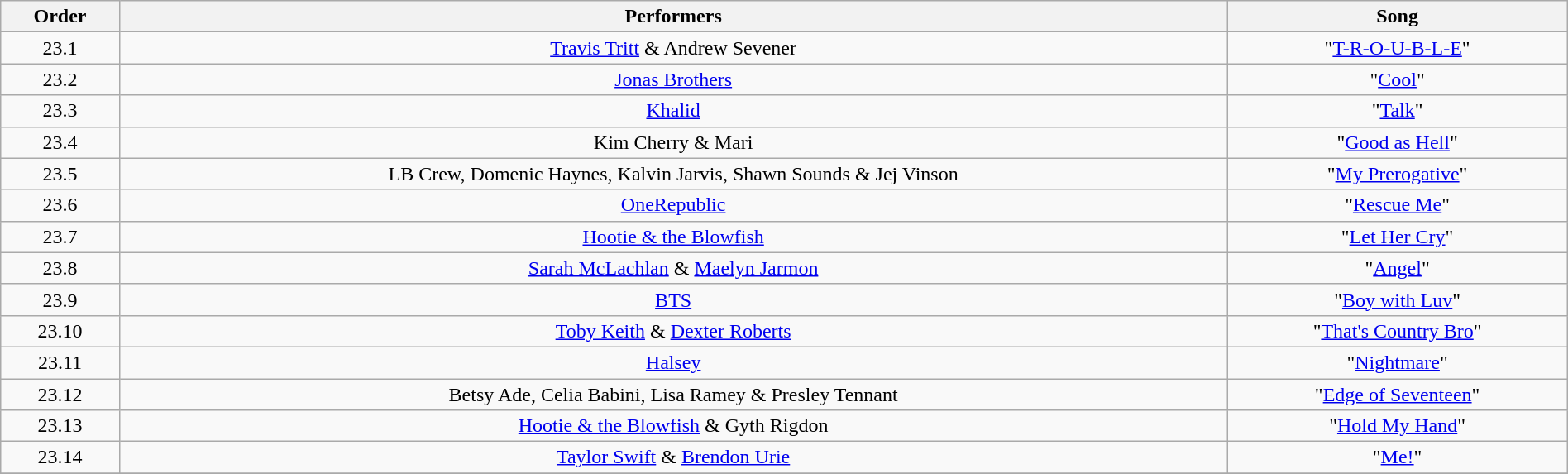<table class="wikitable" style="text-align:center; width:100%;">
<tr>
<th>Order</th>
<th>Performers</th>
<th>Song</th>
</tr>
<tr>
<td>23.1</td>
<td><a href='#'>Travis Tritt</a> & Andrew Sevener</td>
<td>"<a href='#'>T-R-O-U-B-L-E</a>"</td>
</tr>
<tr>
<td>23.2</td>
<td><a href='#'>Jonas Brothers</a></td>
<td>"<a href='#'>Cool</a>"</td>
</tr>
<tr>
<td>23.3</td>
<td><a href='#'>Khalid</a></td>
<td>"<a href='#'>Talk</a>"</td>
</tr>
<tr>
<td>23.4</td>
<td>Kim Cherry & Mari</td>
<td>"<a href='#'>Good as Hell</a>"</td>
</tr>
<tr>
<td>23.5</td>
<td>LB Crew, Domenic Haynes, Kalvin Jarvis, Shawn Sounds & Jej Vinson</td>
<td>"<a href='#'>My Prerogative</a>"</td>
</tr>
<tr>
<td>23.6</td>
<td><a href='#'>OneRepublic</a></td>
<td>"<a href='#'>Rescue Me</a>"</td>
</tr>
<tr>
<td>23.7</td>
<td><a href='#'>Hootie & the Blowfish</a></td>
<td>"<a href='#'>Let Her Cry</a>"</td>
</tr>
<tr>
<td>23.8</td>
<td><a href='#'>Sarah McLachlan</a> & <a href='#'>Maelyn Jarmon</a></td>
<td>"<a href='#'>Angel</a>"</td>
</tr>
<tr>
<td>23.9</td>
<td><a href='#'>BTS</a></td>
<td>"<a href='#'>Boy with Luv</a>"</td>
</tr>
<tr>
<td>23.10</td>
<td><a href='#'>Toby Keith</a> & <a href='#'>Dexter Roberts</a></td>
<td>"<a href='#'>That's Country Bro</a>"</td>
</tr>
<tr>
<td>23.11</td>
<td><a href='#'>Halsey</a></td>
<td>"<a href='#'>Nightmare</a>"</td>
</tr>
<tr>
<td>23.12</td>
<td>Betsy Ade, Celia Babini, Lisa Ramey & Presley Tennant</td>
<td>"<a href='#'>Edge of Seventeen</a>"</td>
</tr>
<tr>
<td>23.13</td>
<td><a href='#'>Hootie & the Blowfish</a> & Gyth Rigdon</td>
<td>"<a href='#'>Hold My Hand</a>"</td>
</tr>
<tr>
<td>23.14</td>
<td><a href='#'>Taylor Swift</a> & <a href='#'>Brendon Urie</a></td>
<td>"<a href='#'>Me!</a>"</td>
</tr>
<tr>
</tr>
</table>
